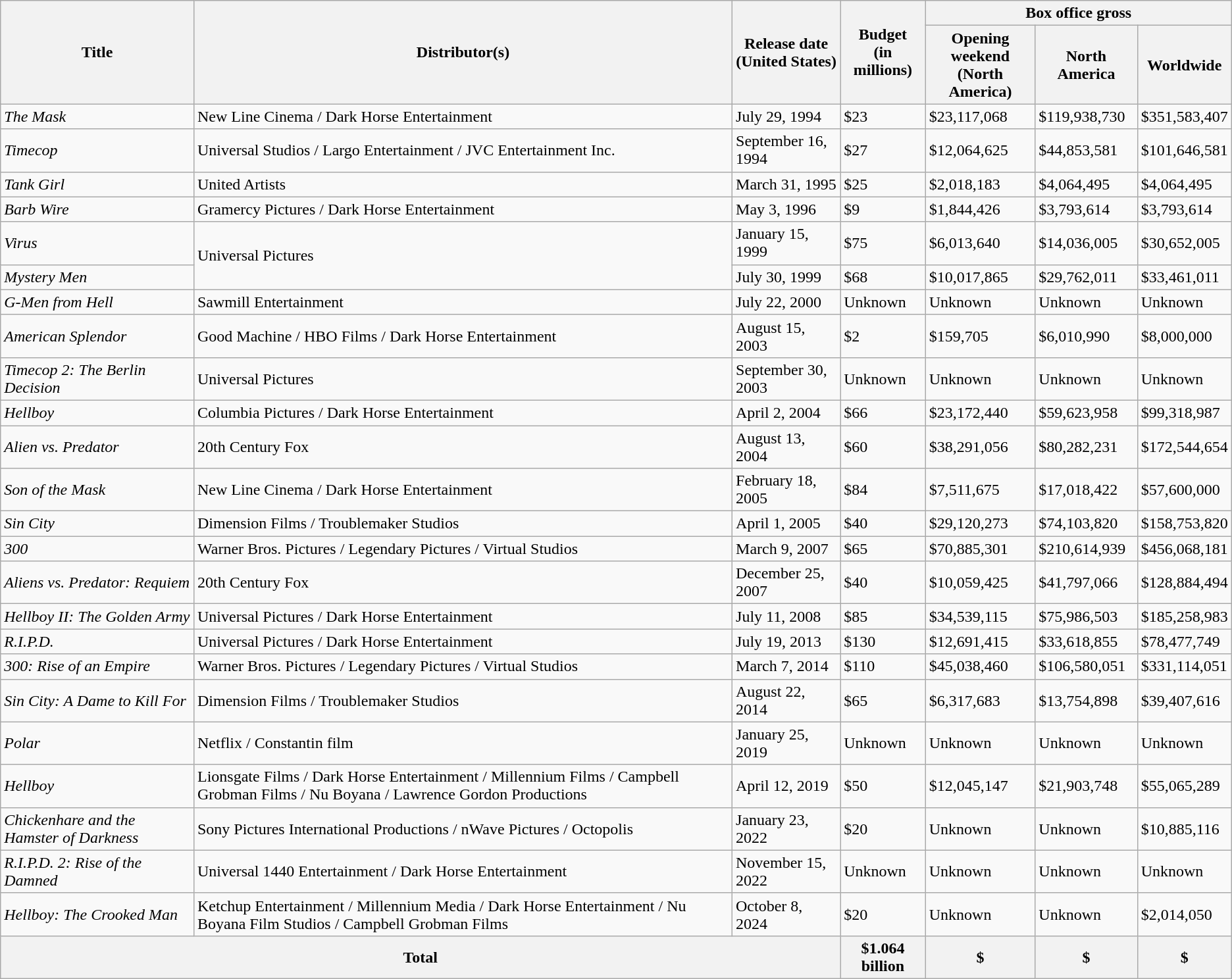<table class="wikitable sortable">
<tr>
<th rowspan="2">Title</th>
<th rowspan="2">Distributor(s)</th>
<th rowspan="2">Release date <br>(United States)</th>
<th rowspan="2">Budget <br>(in millions)</th>
<th colspan="3">Box office gross</th>
</tr>
<tr>
<th>Opening weekend <br>(North America)</th>
<th>North America</th>
<th>Worldwide</th>
</tr>
<tr>
<td><em>The Mask</em></td>
<td>New Line Cinema / Dark Horse Entertainment</td>
<td>July 29, 1994</td>
<td>$23</td>
<td>$23,117,068</td>
<td>$119,938,730</td>
<td>$351,583,407</td>
</tr>
<tr>
<td><em>Timecop</em></td>
<td>Universal Studios / Largo Entertainment / JVC Entertainment Inc.</td>
<td>September 16, 1994</td>
<td>$27</td>
<td>$12,064,625</td>
<td>$44,853,581</td>
<td>$101,646,581</td>
</tr>
<tr>
<td><em>Tank Girl</em></td>
<td>United Artists</td>
<td>March 31, 1995</td>
<td>$25</td>
<td>$2,018,183</td>
<td>$4,064,495</td>
<td>$4,064,495</td>
</tr>
<tr>
<td><em>Barb Wire </em></td>
<td>Gramercy Pictures / Dark Horse Entertainment</td>
<td>May 3, 1996</td>
<td>$9</td>
<td>$1,844,426</td>
<td>$3,793,614</td>
<td>$3,793,614</td>
</tr>
<tr>
<td><em>Virus</em></td>
<td rowspan="2">Universal Pictures</td>
<td>January 15, 1999</td>
<td>$75</td>
<td>$6,013,640</td>
<td>$14,036,005</td>
<td>$30,652,005</td>
</tr>
<tr>
<td><em>Mystery Men</em></td>
<td>July 30, 1999</td>
<td>$68</td>
<td>$10,017,865</td>
<td>$29,762,011</td>
<td>$33,461,011</td>
</tr>
<tr>
<td><em>G-Men from Hell</em></td>
<td>Sawmill Entertainment</td>
<td>July 22, 2000</td>
<td>Unknown</td>
<td>Unknown</td>
<td>Unknown</td>
<td>Unknown</td>
</tr>
<tr>
<td><em>American Splendor</em></td>
<td>Good Machine / HBO Films / Dark Horse Entertainment</td>
<td>August 15, 2003</td>
<td>$2</td>
<td>$159,705</td>
<td>$6,010,990</td>
<td>$8,000,000</td>
</tr>
<tr>
<td><em>Timecop 2: The Berlin Decision</em></td>
<td>Universal Pictures</td>
<td>September 30, 2003</td>
<td>Unknown</td>
<td>Unknown</td>
<td>Unknown</td>
<td>Unknown</td>
</tr>
<tr>
<td><em>Hellboy</em></td>
<td>Columbia Pictures / Dark Horse Entertainment</td>
<td>April 2, 2004</td>
<td>$66</td>
<td>$23,172,440</td>
<td>$59,623,958</td>
<td>$99,318,987</td>
</tr>
<tr>
<td><em>Alien vs. Predator</em></td>
<td>20th Century Fox</td>
<td>August 13, 2004</td>
<td>$60</td>
<td>$38,291,056</td>
<td>$80,282,231</td>
<td>$172,544,654</td>
</tr>
<tr>
<td><em>Son of the Mask</em></td>
<td>New Line Cinema / Dark Horse Entertainment</td>
<td>February 18, 2005</td>
<td>$84</td>
<td>$7,511,675</td>
<td>$17,018,422</td>
<td>$57,600,000</td>
</tr>
<tr>
<td><em>Sin City</em></td>
<td>Dimension Films / Troublemaker Studios</td>
<td>April 1, 2005</td>
<td>$40</td>
<td>$29,120,273</td>
<td>$74,103,820</td>
<td>$158,753,820</td>
</tr>
<tr>
<td><em>300</em></td>
<td>Warner Bros. Pictures / Legendary Pictures / Virtual Studios</td>
<td>March 9, 2007</td>
<td>$65</td>
<td>$70,885,301</td>
<td>$210,614,939</td>
<td>$456,068,181</td>
</tr>
<tr>
<td><em>Aliens vs. Predator: Requiem</em></td>
<td>20th Century Fox</td>
<td>December 25, 2007</td>
<td>$40</td>
<td>$10,059,425</td>
<td>$41,797,066</td>
<td>$128,884,494</td>
</tr>
<tr>
<td><em>Hellboy II: The Golden Army</em></td>
<td>Universal Pictures / Dark Horse Entertainment</td>
<td>July 11, 2008</td>
<td>$85</td>
<td>$34,539,115</td>
<td>$75,986,503</td>
<td>$185,258,983</td>
</tr>
<tr>
<td><em>R.I.P.D.</em></td>
<td>Universal Pictures / Dark Horse Entertainment</td>
<td>July 19, 2013</td>
<td>$130</td>
<td>$12,691,415</td>
<td>$33,618,855</td>
<td>$78,477,749</td>
</tr>
<tr>
<td><em>300: Rise of an Empire</em></td>
<td>Warner Bros. Pictures / Legendary Pictures / Virtual Studios</td>
<td>March 7, 2014</td>
<td>$110</td>
<td>$45,038,460</td>
<td>$106,580,051</td>
<td>$331,114,051</td>
</tr>
<tr>
<td><em>Sin City: A Dame to Kill For</em></td>
<td>Dimension Films / Troublemaker Studios</td>
<td>August 22, 2014</td>
<td>$65</td>
<td>$6,317,683</td>
<td>$13,754,898</td>
<td>$39,407,616</td>
</tr>
<tr>
<td><em>Polar</em></td>
<td>Netflix / Constantin film</td>
<td>January 25, 2019</td>
<td>Unknown</td>
<td>Unknown</td>
<td>Unknown</td>
<td>Unknown</td>
</tr>
<tr>
<td><em>Hellboy</em></td>
<td>Lionsgate Films / Dark Horse Entertainment / Millennium Films / Campbell Grobman Films / Nu Boyana / Lawrence Gordon Productions</td>
<td>April 12, 2019</td>
<td>$50</td>
<td>$12,045,147</td>
<td>$21,903,748</td>
<td>$55,065,289</td>
</tr>
<tr>
<td><em>Chickenhare and the Hamster of Darkness</em></td>
<td>Sony Pictures International Productions / nWave Pictures / Octopolis</td>
<td>January 23, 2022</td>
<td>$20</td>
<td>Unknown</td>
<td>Unknown</td>
<td>$10,885,116</td>
</tr>
<tr>
<td><em>R.I.P.D. 2: Rise of the Damned</em></td>
<td>Universal 1440 Entertainment / Dark Horse Entertainment</td>
<td>November 15, 2022</td>
<td>Unknown</td>
<td>Unknown</td>
<td>Unknown</td>
<td>Unknown</td>
</tr>
<tr>
<td><em>Hellboy: The Crooked Man</em></td>
<td>Ketchup Entertainment / Millennium Media / Dark Horse Entertainment / Nu Boyana Film Studios / Campbell Grobman Films</td>
<td>October 8, 2024</td>
<td>$20</td>
<td>Unknown</td>
<td>Unknown</td>
<td>$2,014,050</td>
</tr>
<tr>
<th class="unsortable" colspan="3">Total</th>
<th>$1.064 billion</th>
<th>$</th>
<th>$</th>
<th>$</th>
</tr>
</table>
